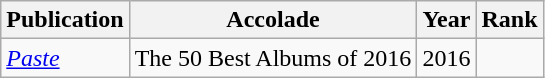<table class="sortable wikitable">
<tr>
<th>Publication</th>
<th>Accolade</th>
<th>Year</th>
<th>Rank</th>
</tr>
<tr>
<td><em><a href='#'>Paste</a></em></td>
<td>The 50 Best Albums of 2016</td>
<td>2016</td>
<td></td>
</tr>
</table>
